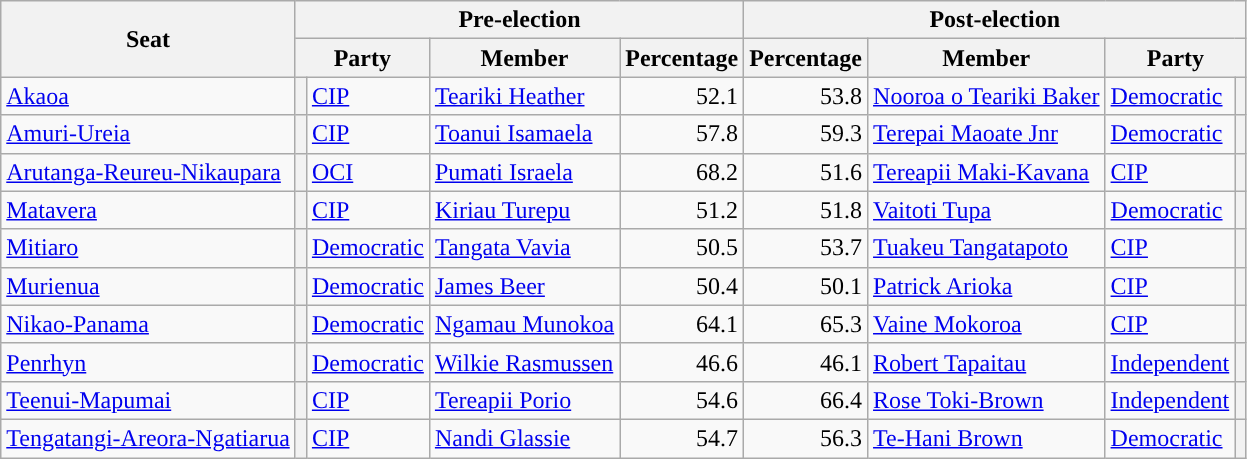<table class="wikitable sortable">
<tr style="text-align:center">
<th rowspan="2">Seat</th>
<th colspan="4">Pre-election</th>
<th colspan="4">Post-election</th>
</tr>
<tr style="text-align:center">
<th colspan="2">Party</th>
<th>Member</th>
<th>Percentage</th>
<th>Percentage</th>
<th>Member</th>
<th colspan="2">Party</th>
</tr>
<tr>
<td><a href='#'>Akaoa</a></td>
<th style="background-color: "></th>
<td><a href='#'>CIP</a></td>
<td><a href='#'>Teariki Heather</a></td>
<td style="text-align:right;">52.1</td>
<td style="text-align:right;">53.8</td>
<td><a href='#'>Nooroa o Teariki Baker</a></td>
<td><a href='#'>Democratic</a></td>
<th style="background-color: "></th>
</tr>
<tr>
<td><a href='#'>Amuri-Ureia</a></td>
<th style="background-color: "></th>
<td><a href='#'>CIP</a></td>
<td><a href='#'>Toanui Isamaela</a></td>
<td style="text-align:right;">57.8</td>
<td style="text-align:right;">59.3</td>
<td><a href='#'>Terepai Maoate Jnr</a></td>
<td><a href='#'>Democratic</a></td>
<th style="background-color: "></th>
</tr>
<tr>
<td><a href='#'>Arutanga-Reureu-Nikaupara</a></td>
<th style="background-color: "></th>
<td><a href='#'>OCI</a></td>
<td><a href='#'>Pumati Israela</a></td>
<td style="text-align:right;">68.2</td>
<td style="text-align:right;">51.6</td>
<td><a href='#'>Tereapii Maki-Kavana</a></td>
<td><a href='#'>CIP</a></td>
<th style="background-color: "></th>
</tr>
<tr>
<td><a href='#'>Matavera</a></td>
<th style="background-color: "></th>
<td><a href='#'>CIP</a></td>
<td><a href='#'>Kiriau Turepu</a></td>
<td style="text-align:right;">51.2</td>
<td style="text-align:right;">51.8</td>
<td><a href='#'>Vaitoti Tupa</a></td>
<td><a href='#'>Democratic</a></td>
<th style="background-color: "></th>
</tr>
<tr>
<td><a href='#'>Mitiaro</a></td>
<th style="background-color: "></th>
<td><a href='#'>Democratic</a></td>
<td><a href='#'>Tangata Vavia</a></td>
<td style="text-align:right;">50.5</td>
<td style="text-align:right;">53.7</td>
<td><a href='#'>Tuakeu Tangatapoto</a></td>
<td><a href='#'>CIP</a></td>
<th style="background-color: "></th>
</tr>
<tr>
<td><a href='#'>Murienua</a></td>
<th style="background-color: "></th>
<td><a href='#'>Democratic</a></td>
<td><a href='#'>James Beer</a></td>
<td style="text-align:right;">50.4</td>
<td style="text-align:right;">50.1</td>
<td><a href='#'>Patrick Arioka</a></td>
<td><a href='#'>CIP</a></td>
<th style="background-color: "></th>
</tr>
<tr>
<td><a href='#'>Nikao-Panama</a></td>
<th style="background-color: "></th>
<td><a href='#'>Democratic</a></td>
<td><a href='#'>Ngamau Munokoa</a></td>
<td style="text-align:right;">64.1</td>
<td style="text-align:right;">65.3</td>
<td><a href='#'>Vaine Mokoroa</a></td>
<td><a href='#'>CIP</a></td>
<th style="background-color: "></th>
</tr>
<tr>
<td><a href='#'>Penrhyn</a></td>
<th style="background-color: "></th>
<td><a href='#'>Democratic</a></td>
<td><a href='#'>Wilkie Rasmussen</a></td>
<td style="text-align:right;">46.6</td>
<td style="text-align:right;">46.1</td>
<td><a href='#'>Robert Tapaitau</a></td>
<td><a href='#'>Independent</a></td>
<th style="background-color: "></th>
</tr>
<tr>
<td><a href='#'>Teenui-Mapumai</a></td>
<th style="background-color: "></th>
<td><a href='#'>CIP</a></td>
<td><a href='#'>Tereapii Porio</a></td>
<td style="text-align:right;">54.6</td>
<td style="text-align:right;">66.4</td>
<td><a href='#'>Rose Toki-Brown</a></td>
<td><a href='#'>Independent</a></td>
<th style="background-color: "></th>
</tr>
<tr>
<td><a href='#'>Tengatangi-Areora-Ngatiarua</a></td>
<th style="background-color: "></th>
<td><a href='#'>CIP</a></td>
<td><a href='#'>Nandi Glassie</a></td>
<td style="text-align:right;">54.7</td>
<td style="text-align:right;">56.3</td>
<td><a href='#'>Te-Hani Brown</a></td>
<td><a href='#'>Democratic</a></td>
<th style="background-color: "></th>
</tr>
</table>
